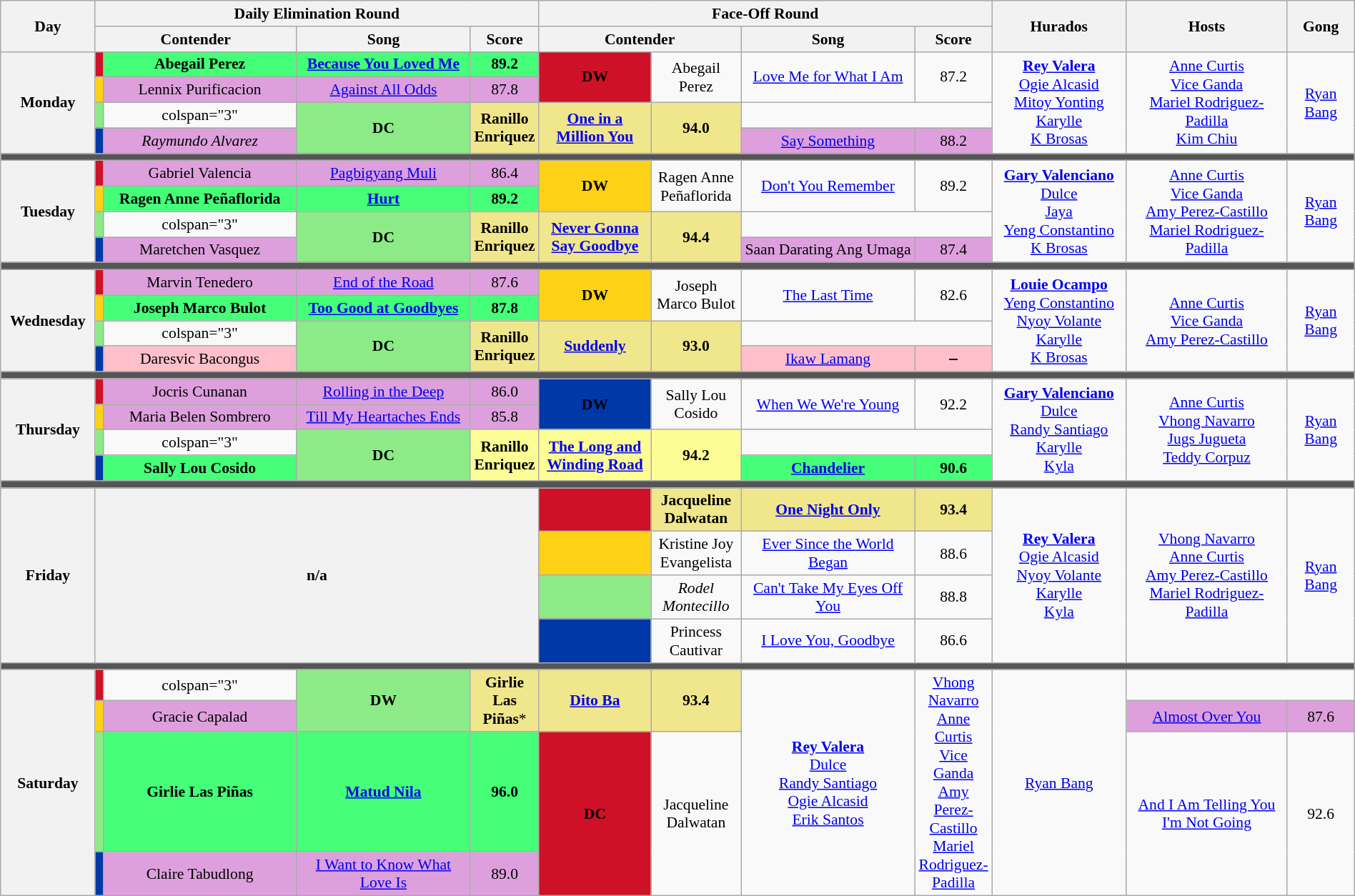<table class="wikitable mw-collapsible mw-collapsed" style="text-align:center; font-size:90%; width:100%;">
<tr>
<th rowspan="2" width="07%">Day</th>
<th colspan="4">Daily Elimination Round</th>
<th colspan="4">Face-Off Round</th>
<th rowspan="2" width="10%">Hurados</th>
<th rowspan="2" width="12%">Hosts</th>
<th rowspan="2" width="05%">Gong</th>
</tr>
<tr>
<th width="15%"  colspan=2>Contender</th>
<th width="13%">Song</th>
<th width="05%">Score</th>
<th width="15%"  colspan=2>Contender</th>
<th width="13%">Song</th>
<th width="05%">Score</th>
</tr>
<tr>
<th rowspan="4">Monday<br><small></small></th>
<th style="background-color:#CE1126;"></th>
<td style="background:#44ff77;"><strong>Abegail Perez</strong></td>
<td style="background:#44ff77;"><strong><a href='#'>Because You Loved Me</a></strong></td>
<td style="background:#44ff77;"><strong>89.2</strong></td>
<th rowspan="2" style="background-color:#CE1126;">DW</th>
<td rowspan="2">Abegail Perez</td>
<td rowspan="2"><a href='#'>Love Me for What I Am</a></td>
<td rowspan="2">87.2</td>
<td rowspan="4"><strong><a href='#'>Rey Valera</a></strong><br><a href='#'>Ogie Alcasid</a><br><a href='#'>Mitoy Yonting</a><br><a href='#'>Karylle</a><br><a href='#'>K Brosas</a></td>
<td rowspan="4"><a href='#'>Anne Curtis</a><br><a href='#'>Vice Ganda</a><br><a href='#'>Mariel Rodriguez-Padilla</a><br><a href='#'>Kim Chiu</a></td>
<td rowspan="4"><a href='#'>Ryan Bang</a></td>
</tr>
<tr>
<th style="background-color:#FCD116;"></th>
<td style="background:Plum;">Lennix Purificacion</td>
<td style="background:Plum;"><a href='#'>Against All Odds</a></td>
<td style="background:Plum;">87.8</td>
</tr>
<tr>
<th style="background-color:#8deb87;"></th>
<td>colspan="3" </td>
<th rowspan="2" style="background-color:#8deb87;">DC</th>
<td rowspan="2" style="background:Khaki"><strong>Ranillo Enriquez</strong></td>
<td rowspan="2" style="background:Khaki"><strong><a href='#'>One in a Million You</a></strong></td>
<td rowspan="2" style="background:Khaki"><strong>94.0</strong></td>
</tr>
<tr>
<th style="background-color:#0038A8;"></th>
<td style="background:Plum;"><em>Raymundo Alvarez</em></td>
<td style="background:Plum;"><a href='#'>Say Something</a></td>
<td style="background:Plum;">88.2</td>
</tr>
<tr>
<th colspan="12" style="background:#555;"></th>
</tr>
<tr>
<th rowspan="4">Tuesday<br><small></small></th>
<th style="background-color:#CE1126;"></th>
<td style="background:Plum;">Gabriel Valencia</td>
<td style="background:Plum;"><a href='#'>Pagbigyang Muli</a></td>
<td style="background:Plum;">86.4</td>
<th rowspan="2" style="background-color:#FCD116;">DW</th>
<td rowspan="2">Ragen Anne Peñaflorida</td>
<td rowspan="2"><a href='#'>Don't You Remember</a></td>
<td rowspan="2">89.2</td>
<td rowspan="4"><strong><a href='#'>Gary Valenciano</a></strong><br><a href='#'>Dulce</a><br><a href='#'>Jaya</a><br><a href='#'>Yeng Constantino</a><br><a href='#'>K Brosas</a></td>
<td rowspan="4"><a href='#'>Anne Curtis</a><br><a href='#'>Vice Ganda</a><br><a href='#'>Amy Perez-Castillo</a><br><a href='#'>Mariel Rodriguez-Padilla</a></td>
<td rowspan="4"><a href='#'>Ryan Bang</a></td>
</tr>
<tr>
<th style="background-color:#FCD116;"></th>
<td style="background:#44ff77;"><strong>Ragen Anne Peñaflorida</strong></td>
<td style="background:#44ff77;"><strong><a href='#'>Hurt</a></strong></td>
<td style="background:#44ff77;"><strong>89.2</strong></td>
</tr>
<tr>
<th style="background-color:#8deb87;"></th>
<td>colspan="3" </td>
<th rowspan="2" style="background-color:#8deb87;">DC</th>
<td rowspan="2" style="background:Khaki"><strong>Ranillo Enriquez</strong></td>
<td rowspan="2" style="background:Khaki"><strong><a href='#'>Never Gonna Say Goodbye</a></strong></td>
<td rowspan="2" style="background:Khaki"><strong>94.4</strong></td>
</tr>
<tr>
<th style="background-color:#0038A8;"></th>
<td style="background:Plum;">Maretchen Vasquez</td>
<td style="background:Plum;">Saan Darating Ang Umaga</td>
<td style="background:Plum;">87.4</td>
</tr>
<tr>
<th colspan="12" style="background:#555;"></th>
</tr>
<tr>
<th rowspan="4">Wednesday<br><small></small></th>
<th style="background-color:#CE1126;"></th>
<td style="background:Plum;">Marvin Tenedero</td>
<td style="background:Plum;"><a href='#'>End of the Road</a></td>
<td style="background:Plum;">87.6</td>
<th rowspan="2" style="background-color:#FCD116;">DW</th>
<td rowspan="2">Joseph Marco Bulot</td>
<td rowspan="2"><a href='#'>The Last Time</a></td>
<td rowspan="2">82.6</td>
<td rowspan="4"><strong><a href='#'>Louie Ocampo</a></strong><br><a href='#'>Yeng Constantino</a><br><a href='#'>Nyoy Volante</a><br><a href='#'>Karylle</a><br><a href='#'>K Brosas</a></td>
<td rowspan="4"><a href='#'>Anne Curtis</a><br><a href='#'>Vice Ganda</a><br><a href='#'>Amy Perez-Castillo</a></td>
<td rowspan="4"><a href='#'>Ryan Bang</a></td>
</tr>
<tr>
<th style="background-color:#FCD116;"></th>
<td style="background:#44ff77;"><strong>Joseph Marco Bulot</strong></td>
<td style="background:#44ff77;"><strong><a href='#'>Too Good at Goodbyes</a></strong></td>
<td style="background:#44ff77;"><strong>87.8</strong></td>
</tr>
<tr>
<th style="background-color:#8deb87;"></th>
<td>colspan="3" </td>
<th rowspan="2" style="background-color:#8deb87;">DC</th>
<td rowspan="2" style="background:Khaki"><strong>Ranillo Enriquez</strong></td>
<td rowspan="2" style="background:Khaki"><strong><a href='#'>Suddenly</a></strong></td>
<td rowspan="2" style="background:Khaki"><strong>93.0</strong></td>
</tr>
<tr>
<th style="background-color:#0038A8;"></th>
<td style="background:pink;">Daresvic Bacongus</td>
<td style="background:pink;"><a href='#'>Ikaw Lamang</a></td>
<td style="background:pink;">‒</td>
</tr>
<tr>
<th colspan="12" style="background:#555;"></th>
</tr>
<tr>
<th rowspan="4">Thursday<br><small></small></th>
<th style="background-color:#CE1126;"></th>
<td style="background:Plum;">Jocris Cunanan</td>
<td style="background:Plum;"><a href='#'>Rolling in the Deep</a></td>
<td style="background:Plum;">86.0</td>
<th rowspan="2" style="background-color:#0038A8;">DW</th>
<td rowspan="2">Sally Lou Cosido</td>
<td rowspan="2"><a href='#'>When We We're Young</a></td>
<td rowspan="2">92.2</td>
<td rowspan="4"><strong><a href='#'>Gary Valenciano</a></strong><br><a href='#'>Dulce</a><br><a href='#'>Randy Santiago</a><br><a href='#'>Karylle</a><br><a href='#'>Kyla</a></td>
<td rowspan="4"><a href='#'>Anne Curtis</a><br><a href='#'>Vhong Navarro</a><br><a href='#'>Jugs Jugueta</a><br><a href='#'>Teddy Corpuz</a></td>
<td rowspan="4"><a href='#'>Ryan Bang</a></td>
</tr>
<tr>
<th style="background-color:#FCD116;"></th>
<td style="background:Plum;">Maria Belen Sombrero</td>
<td style="background:Plum;"><a href='#'>Till My Heartaches Ends</a></td>
<td style="background:Plum;">85.8</td>
</tr>
<tr>
<th style="background-color:#8deb87;"></th>
<td>colspan="3" </td>
<th rowspan="2" style="background-color:#8deb87;">DC</th>
<td rowspan="2" style="background:#FDFD96"><strong>Ranillo Enriquez</strong></td>
<td rowspan="2" style="background:#FDFD96"><strong><a href='#'>The Long and Winding Road</a></strong></td>
<td rowspan="2" style="background:#FDFD96"><strong>94.2</strong></td>
</tr>
<tr>
<th style="background-color:#0038A8;"></th>
<td style="background:#44ff77;"><strong>Sally Lou Cosido</strong></td>
<td style="background:#44ff77;"><strong><a href='#'>Chandelier</a></strong></td>
<td style="background:#44ff77;"><strong>90.6</strong></td>
</tr>
<tr>
<th colspan="12" style="background:#555;"></th>
</tr>
<tr>
<th rowspan="4">Friday<br><small></small></th>
<th colspan="4" rowspan="4">n/a</th>
<th style="background-color:#CE1126;"></th>
<td style="background:Khaki;"><strong>Jacqueline Dalwatan</strong></td>
<td style="background:Khaki;"><strong><a href='#'>One Night Only</a></strong></td>
<td style="background:Khaki;"><strong>93.4</strong></td>
<td rowspan="4"><strong><a href='#'>Rey Valera</a></strong><br><a href='#'>Ogie Alcasid</a><br><a href='#'>Nyoy Volante</a><br><a href='#'>Karylle</a><br><a href='#'>Kyla</a></td>
<td rowspan="4"><a href='#'>Vhong Navarro</a><br><a href='#'>Anne Curtis</a><br><a href='#'>Amy Perez-Castillo</a><br><a href='#'>Mariel Rodriguez-Padilla</a></td>
<td rowspan="4"><a href='#'>Ryan Bang</a></td>
</tr>
<tr>
<th style="background-color:#FCD116;"></th>
<td>Kristine Joy Evangelista</td>
<td><a href='#'>Ever Since the World Began</a></td>
<td>88.6</td>
</tr>
<tr>
<th style="background-color:#8deb87;"></th>
<td><em>Rodel Montecillo</em></td>
<td><a href='#'>Can't Take My Eyes Off You</a></td>
<td>88.8</td>
</tr>
<tr>
<th style="background-color:#0038A8;"></th>
<td>Princess Cautivar</td>
<td><a href='#'>I Love You, Goodbye</a></td>
<td>86.6</td>
</tr>
<tr>
<th colspan="12" style="background:#555;"></th>
</tr>
<tr>
<th rowspan="4">Saturday<br><small></small></th>
<th style="background-color:#CE1126;"></th>
<td>colspan="3" </td>
<th rowspan="2" style="background-color:#8deb87;">DW</th>
<td rowspan="2" style="background:Khaki"><strong>Girlie Las Piñas</strong>*</td>
<td rowspan="2" style="background:Khaki"><strong><a href='#'>Dito Ba</a></strong></td>
<td rowspan="2" style="background:Khaki"><strong>93.4</strong></td>
<td rowspan="4"><strong><a href='#'>Rey Valera</a></strong><br><a href='#'>Dulce</a><br><a href='#'>Randy Santiago</a><br><a href='#'>Ogie Alcasid</a><br><a href='#'>Erik Santos</a></td>
<td rowspan="4"><a href='#'>Vhong Navarro</a><br><a href='#'>Anne Curtis</a><br><a href='#'>Vice Ganda</a><br><a href='#'>Amy Perez-Castillo</a><br><a href='#'>Mariel Rodriguez-Padilla</a></td>
<td rowspan="4"><a href='#'>Ryan Bang</a></td>
</tr>
<tr>
<th style="background-color:#FCD116;"></th>
<td style="background:Plum;">Gracie Capalad</td>
<td style="background:Plum;"><a href='#'>Almost Over You</a></td>
<td style="background:Plum;">87.6</td>
</tr>
<tr>
<th style="background-color:#8deb87;"></th>
<td style="background:#44ff77;"><strong>Girlie Las Piñas</strong></td>
<td style="background:#44ff77;"><strong><a href='#'>Matud Nila</a></strong></td>
<td style="background:#44ff77;"><strong>96.0</strong></td>
<th rowspan="2" style="background-color:#CE1126;">DC</th>
<td rowspan="2">Jacqueline Dalwatan</td>
<td rowspan="2"><a href='#'>And I Am Telling You I'm Not Going</a></td>
<td rowspan="2">92.6</td>
</tr>
<tr>
<th style="background-color:#0038A8;"></th>
<td style="background:Plum;">Claire Tabudlong</td>
<td style="background:Plum;"><a href='#'>I Want to Know What Love Is</a></td>
<td style="background:Plum;">89.0</td>
</tr>
</table>
